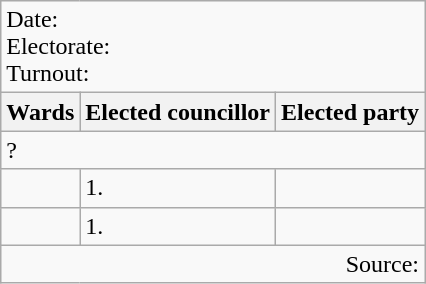<table class=wikitable>
<tr>
<td colspan=3>Date: <br>Electorate: <br>Turnout:</td>
</tr>
<tr>
<th>Wards</th>
<th>Elected councillor</th>
<th>Elected party</th>
</tr>
<tr>
<td colspan=3>? </td>
</tr>
<tr>
<td></td>
<td>1.</td>
<td></td>
</tr>
<tr>
<td></td>
<td>1.</td>
<td></td>
</tr>
<tr>
<td colspan=3 align=right>Source:</td>
</tr>
</table>
